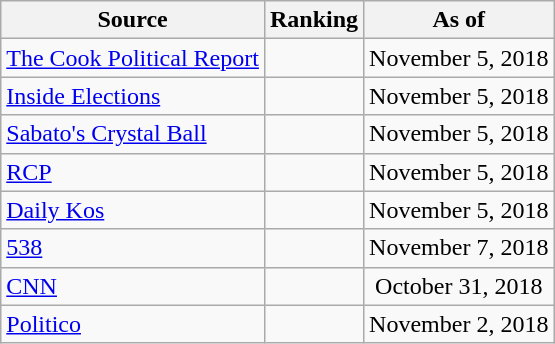<table class="wikitable" style="text-align:center">
<tr>
<th>Source</th>
<th>Ranking</th>
<th>As of</th>
</tr>
<tr>
<td align=left><a href='#'>The Cook Political Report</a></td>
<td></td>
<td>November 5, 2018</td>
</tr>
<tr>
<td align=left><a href='#'>Inside Elections</a></td>
<td></td>
<td>November 5, 2018</td>
</tr>
<tr>
<td align=left><a href='#'>Sabato's Crystal Ball</a></td>
<td></td>
<td>November 5, 2018</td>
</tr>
<tr>
<td align="left"><a href='#'>RCP</a></td>
<td></td>
<td>November 5, 2018</td>
</tr>
<tr>
<td align="left"><a href='#'>Daily Kos</a></td>
<td></td>
<td>November 5, 2018</td>
</tr>
<tr>
<td align="left"><a href='#'>538</a></td>
<td></td>
<td>November 7, 2018</td>
</tr>
<tr>
<td align="left"><a href='#'>CNN</a></td>
<td></td>
<td>October 31, 2018</td>
</tr>
<tr>
<td align="left"><a href='#'>Politico</a></td>
<td></td>
<td>November 2, 2018</td>
</tr>
</table>
